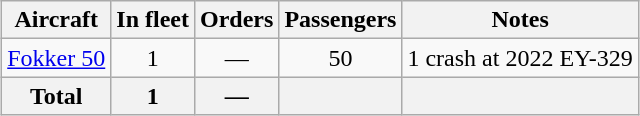<table class="wikitable" style="margin:0.5em auto">
<tr>
<th>Aircraft</th>
<th>In fleet</th>
<th>Orders</th>
<th>Passengers</th>
<th>Notes</th>
</tr>
<tr>
<td><a href='#'>Fokker 50</a></td>
<td align="center">1</td>
<td align="center">—</td>
<td align="center">50</td>
<td>1 crash at 2022 EY-329</td>
</tr>
<tr>
<th>Total</th>
<th>1</th>
<th>—</th>
<th></th>
<th></th>
</tr>
</table>
